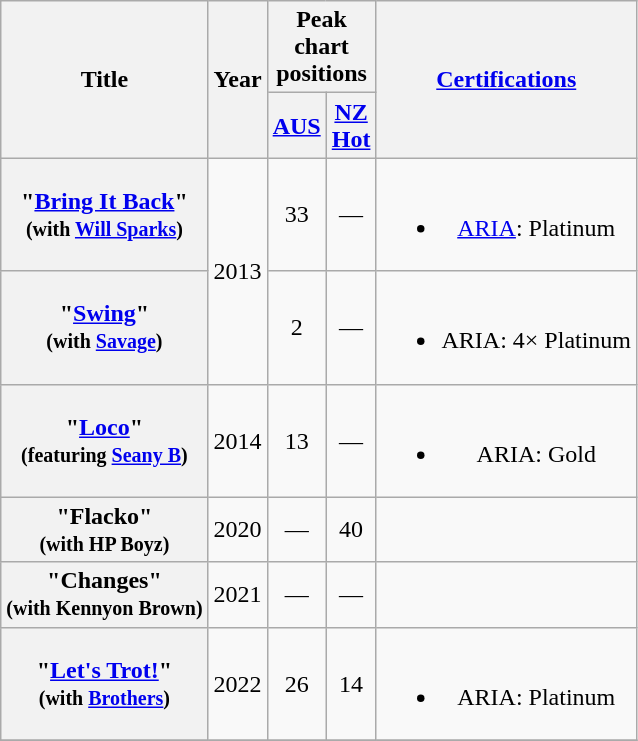<table class="wikitable plainrowheaders" style=text-align:center;>
<tr>
<th scope="col" rowspan="2">Title</th>
<th scope="col" rowspan="2">Year</th>
<th scope="col" colspan="2">Peak chart positions</th>
<th scope="col" rowspan="2"><a href='#'>Certifications</a></th>
</tr>
<tr>
<th scope="col" width="3em"><a href='#'>AUS</a><br></th>
<th scope="col" width="3em"><a href='#'>NZ<br>Hot</a><br></th>
</tr>
<tr>
<th scope="row">"<a href='#'>Bring It Back</a>" <br><small>(with <a href='#'>Will Sparks</a>)</small></th>
<td rowspan="2">2013</td>
<td>33</td>
<td>—</td>
<td><br><ul><li><a href='#'>ARIA</a>: Platinum</li></ul></td>
</tr>
<tr>
<th scope="row">"<a href='#'>Swing</a>" <br><small>(with <a href='#'>Savage</a>)</small></th>
<td>2</td>
<td>—</td>
<td><br><ul><li>ARIA: 4× Platinum</li></ul></td>
</tr>
<tr>
<th scope="row">"<a href='#'>Loco</a>" <br><small>(featuring <a href='#'>Seany B</a>)</small></th>
<td>2014</td>
<td>13</td>
<td>—</td>
<td><br><ul><li>ARIA: Gold</li></ul></td>
</tr>
<tr>
<th scope="row">"Flacko"<br><small>(with HP Boyz)</small></th>
<td>2020</td>
<td>—</td>
<td>40</td>
<td></td>
</tr>
<tr>
<th scope="row">"Changes"<br><small>(with Kennyon Brown)</small></th>
<td>2021</td>
<td>—</td>
<td>—</td>
<td></td>
</tr>
<tr>
<th scope="row">"<a href='#'>Let's Trot!</a>"<br><small>(with <a href='#'>Brothers</a>)</small></th>
<td>2022</td>
<td>26<br></td>
<td>14</td>
<td><br><ul><li>ARIA: Platinum</li></ul></td>
</tr>
<tr>
</tr>
</table>
